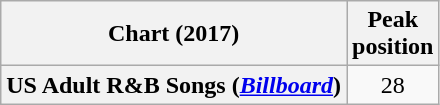<table class="wikitable plainrowheaders" style="text-align:center">
<tr>
<th align="left">Chart (2017)</th>
<th align="left">Peak<br>position</th>
</tr>
<tr>
<th scope="row">US Adult R&B Songs (<em><a href='#'>Billboard</a></em>)</th>
<td>28</td>
</tr>
</table>
